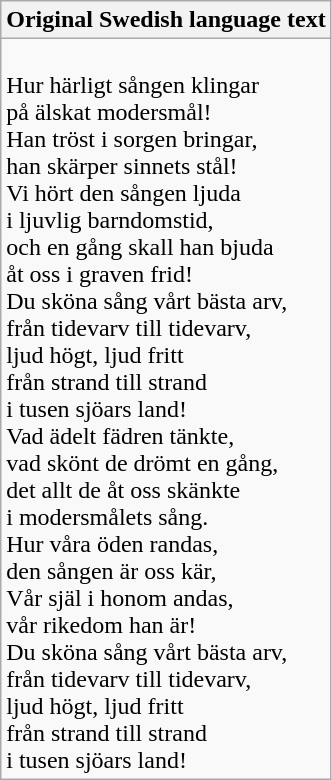<table class="wikitable">
<tr>
<th>Original Swedish language text</th>
</tr>
<tr>
<td><br>Hur härligt sången klingar<br>på älskat modersmål!<br>Han tröst i sorgen bringar,<br>han skärper sinnets stål!<br>Vi hört den sången ljuda<br>i ljuvlig barndomstid,<br>och en gång skall han bjuda<br>åt oss i graven frid!<br>Du sköna sång vårt bästa arv,<br>från tidevarv till tidevarv,<br>ljud högt, ljud fritt<br>från strand till strand<br>i tusen sjöars land!<br>Vad ädelt fädren tänkte,<br>vad skönt de drömt en gång,<br>det allt de åt oss skänkte<br>i modersmålets sång.<br>Hur våra öden randas,<br>den sången är oss kär,<br>Vår själ i honom andas,<br>vår rikedom han är!<br>Du sköna sång vårt bästa arv,<br>från tidevarv till tidevarv,<br>ljud högt, ljud fritt<br>från strand till strand<br>i tusen sjöars land!</td>
</tr>
</table>
